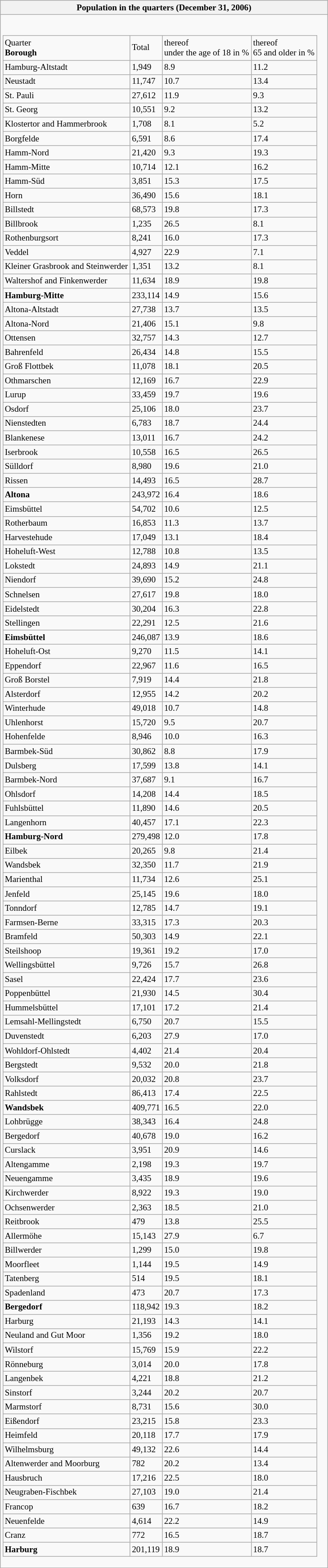<table class="wikitable collapsible collapsed" style="font-size:80%;">
<tr>
<th>Population in the quarters (December 31, 2006)</th>
</tr>
<tr>
<td><br><table class="wikitable sortable">
<tr>
<td>Quarter<br><strong>Borough</strong></td>
<td>Total</td>
<td>thereof<br> under the age of 18 in %</td>
<td>thereof<br> 65 and older in %</td>
</tr>
<tr>
<td>Hamburg-Altstadt</td>
<td>1,949</td>
<td>8.9</td>
<td>11.2</td>
</tr>
<tr>
<td>Neustadt</td>
<td>11,747</td>
<td>10.7</td>
<td>13.4</td>
</tr>
<tr>
<td>St. Pauli</td>
<td>27,612</td>
<td>11.9</td>
<td>9.3</td>
</tr>
<tr>
<td>St. Georg</td>
<td>10,551</td>
<td>9.2</td>
<td>13.2</td>
</tr>
<tr>
<td>Klostertor and Hammerbrook</td>
<td>1,708</td>
<td>8.1</td>
<td>5.2</td>
</tr>
<tr>
<td>Borgfelde</td>
<td>6,591</td>
<td>8.6</td>
<td>17.4</td>
</tr>
<tr>
<td>Hamm-Nord</td>
<td>21,420</td>
<td>9.3</td>
<td>19.3</td>
</tr>
<tr>
<td>Hamm-Mitte</td>
<td>10,714</td>
<td>12.1</td>
<td>16.2</td>
</tr>
<tr>
<td>Hamm-Süd</td>
<td>3,851</td>
<td>15.3</td>
<td>17.5</td>
</tr>
<tr>
<td>Horn</td>
<td>36,490</td>
<td>15.6</td>
<td>18.1</td>
</tr>
<tr>
<td>Billstedt</td>
<td>68,573</td>
<td>19.8</td>
<td>17.3</td>
</tr>
<tr>
<td>Billbrook</td>
<td>1,235</td>
<td>26.5</td>
<td>8.1</td>
</tr>
<tr>
<td>Rothenburgsort</td>
<td>8,241</td>
<td>16.0</td>
<td>17.3</td>
</tr>
<tr>
<td>Veddel</td>
<td>4,927</td>
<td>22.9</td>
<td>7.1</td>
</tr>
<tr>
<td>Kleiner Grasbrook and Steinwerder</td>
<td>1,351</td>
<td>13.2</td>
<td>8.1</td>
</tr>
<tr>
<td>Waltershof and Finkenwerder</td>
<td>11,634</td>
<td>18.9</td>
<td>19.8</td>
</tr>
<tr>
<td><strong>Hamburg-Mitte</strong></td>
<td>233,114</td>
<td>14.9</td>
<td>15.6</td>
</tr>
<tr>
<td>Altona-Altstadt</td>
<td>27,738</td>
<td>13.7</td>
<td>13.5</td>
</tr>
<tr>
<td>Altona-Nord</td>
<td>21,406</td>
<td>15.1</td>
<td>9.8</td>
</tr>
<tr>
<td>Ottensen</td>
<td>32,757</td>
<td>14.3</td>
<td>12.7</td>
</tr>
<tr>
<td>Bahrenfeld</td>
<td>26,434</td>
<td>14.8</td>
<td>15.5</td>
</tr>
<tr>
<td>Groß Flottbek</td>
<td>11,078</td>
<td>18.1</td>
<td>20.5</td>
</tr>
<tr>
<td>Othmarschen</td>
<td>12,169</td>
<td>16.7</td>
<td>22.9</td>
</tr>
<tr>
<td>Lurup</td>
<td>33,459</td>
<td>19.7</td>
<td>19.6</td>
</tr>
<tr>
<td>Osdorf</td>
<td>25,106</td>
<td>18.0</td>
<td>23.7</td>
</tr>
<tr>
<td>Nienstedten</td>
<td>6,783</td>
<td>18.7</td>
<td>24.4</td>
</tr>
<tr>
<td>Blankenese</td>
<td>13,011</td>
<td>16.7</td>
<td>24.2</td>
</tr>
<tr>
<td>Iserbrook</td>
<td>10,558</td>
<td>16.5</td>
<td>26.5</td>
</tr>
<tr>
<td>Sülldorf</td>
<td>8,980</td>
<td>19.6</td>
<td>21.0</td>
</tr>
<tr>
<td>Rissen</td>
<td>14,493</td>
<td>16.5</td>
<td>28.7</td>
</tr>
<tr>
<td><strong>Altona</strong></td>
<td>243,972</td>
<td>16.4</td>
<td>18.6</td>
</tr>
<tr>
<td>Eimsbüttel</td>
<td>54,702</td>
<td>10.6</td>
<td>12.5</td>
</tr>
<tr>
<td>Rotherbaum</td>
<td>16,853</td>
<td>11.3</td>
<td>13.7</td>
</tr>
<tr>
<td>Harvestehude</td>
<td>17,049</td>
<td>13.1</td>
<td>18.4</td>
</tr>
<tr>
<td>Hoheluft-West</td>
<td>12,788</td>
<td>10.8</td>
<td>13.5</td>
</tr>
<tr>
<td>Lokstedt</td>
<td>24,893</td>
<td>14.9</td>
<td>21.1</td>
</tr>
<tr>
<td>Niendorf</td>
<td>39,690</td>
<td>15.2</td>
<td>24.8</td>
</tr>
<tr>
<td>Schnelsen</td>
<td>27,617</td>
<td>19.8</td>
<td>18.0</td>
</tr>
<tr>
<td>Eidelstedt</td>
<td>30,204</td>
<td>16.3</td>
<td>22.8</td>
</tr>
<tr>
<td>Stellingen</td>
<td>22,291</td>
<td>12.5</td>
<td>21.6</td>
</tr>
<tr>
<td><strong>Eimsbüttel</strong></td>
<td>246,087</td>
<td>13.9</td>
<td>18.6</td>
</tr>
<tr>
<td>Hoheluft-Ost</td>
<td>9,270</td>
<td>11.5</td>
<td>14.1</td>
</tr>
<tr>
<td>Eppendorf</td>
<td>22,967</td>
<td>11.6</td>
<td>16.5</td>
</tr>
<tr>
<td>Groß Borstel</td>
<td>7,919</td>
<td>14.4</td>
<td>21.8</td>
</tr>
<tr>
<td>Alsterdorf</td>
<td>12,955</td>
<td>14.2</td>
<td>20.2</td>
</tr>
<tr>
<td>Winterhude</td>
<td>49,018</td>
<td>10.7</td>
<td>14.8</td>
</tr>
<tr>
<td>Uhlenhorst</td>
<td>15,720</td>
<td>9.5</td>
<td>20.7</td>
</tr>
<tr>
<td>Hohenfelde</td>
<td>8,946</td>
<td>10.0</td>
<td>16.3</td>
</tr>
<tr>
<td>Barmbek-Süd</td>
<td>30,862</td>
<td>8.8</td>
<td>17.9</td>
</tr>
<tr>
<td>Dulsberg</td>
<td>17,599</td>
<td>13.8</td>
<td>14.1</td>
</tr>
<tr>
<td>Barmbek-Nord</td>
<td>37,687</td>
<td>9.1</td>
<td>16.7</td>
</tr>
<tr>
<td>Ohlsdorf</td>
<td>14,208</td>
<td>14.4</td>
<td>18.5</td>
</tr>
<tr>
<td>Fuhlsbüttel</td>
<td>11,890</td>
<td>14.6</td>
<td>20.5</td>
</tr>
<tr>
<td>Langenhorn</td>
<td>40,457</td>
<td>17.1</td>
<td>22.3</td>
</tr>
<tr>
<td><strong>Hamburg-Nord</strong></td>
<td>279,498</td>
<td>12.0</td>
<td>17.8</td>
</tr>
<tr>
<td>Eilbek</td>
<td>20,265</td>
<td>9.8</td>
<td>21.4</td>
</tr>
<tr>
<td>Wandsbek</td>
<td>32,350</td>
<td>11.7</td>
<td>21.9</td>
</tr>
<tr>
<td>Marienthal</td>
<td>11,734</td>
<td>12.6</td>
<td>25.1</td>
</tr>
<tr>
<td>Jenfeld</td>
<td>25,145</td>
<td>19.6</td>
<td>18.0</td>
</tr>
<tr>
<td>Tonndorf</td>
<td>12,785</td>
<td>14.7</td>
<td>19.1</td>
</tr>
<tr>
<td>Farmsen-Berne</td>
<td>33,315</td>
<td>17.3</td>
<td>20.3</td>
</tr>
<tr>
<td>Bramfeld</td>
<td>50,303</td>
<td>14.9</td>
<td>22.1</td>
</tr>
<tr>
<td>Steilshoop</td>
<td>19,361</td>
<td>19.2</td>
<td>17.0</td>
</tr>
<tr>
<td>Wellingsbüttel</td>
<td>9,726</td>
<td>15.7</td>
<td>26.8</td>
</tr>
<tr>
<td>Sasel</td>
<td>22,424</td>
<td>17.7</td>
<td>23.6</td>
</tr>
<tr>
<td>Poppenbüttel</td>
<td>21,930</td>
<td>14.5</td>
<td>30.4</td>
</tr>
<tr>
<td>Hummelsbüttel</td>
<td>17,101</td>
<td>17.2</td>
<td>21.4</td>
</tr>
<tr>
<td>Lemsahl-Mellingstedt</td>
<td>6,750</td>
<td>20.7</td>
<td>15.5</td>
</tr>
<tr>
<td>Duvenstedt</td>
<td>6,203</td>
<td>27.9</td>
<td>17.0</td>
</tr>
<tr>
<td>Wohldorf-Ohlstedt</td>
<td>4,402</td>
<td>21.4</td>
<td>20.4</td>
</tr>
<tr>
<td>Bergstedt</td>
<td>9,532</td>
<td>20.0</td>
<td>21.8</td>
</tr>
<tr>
<td>Volksdorf</td>
<td>20,032</td>
<td>20.8</td>
<td>23.7</td>
</tr>
<tr>
<td>Rahlstedt</td>
<td>86,413</td>
<td>17.4</td>
<td>22.5</td>
</tr>
<tr>
<td><strong>Wandsbek</strong></td>
<td>409,771</td>
<td>16.5</td>
<td>22.0</td>
</tr>
<tr>
<td>Lohbrügge</td>
<td>38,343</td>
<td>16.4</td>
<td>24.8</td>
</tr>
<tr>
<td>Bergedorf</td>
<td>40,678</td>
<td>19.0</td>
<td>16.2</td>
</tr>
<tr>
<td>Curslack</td>
<td>3,951</td>
<td>20.9</td>
<td>14.6</td>
</tr>
<tr>
<td>Altengamme</td>
<td>2,198</td>
<td>19.3</td>
<td>19.7</td>
</tr>
<tr>
<td>Neuengamme</td>
<td>3,435</td>
<td>18.9</td>
<td>19.6</td>
</tr>
<tr>
<td>Kirchwerder</td>
<td>8,922</td>
<td>19.3</td>
<td>19.0</td>
</tr>
<tr>
<td>Ochsenwerder</td>
<td>2,363</td>
<td>18.5</td>
<td>21.0</td>
</tr>
<tr>
<td>Reitbrook</td>
<td>479</td>
<td>13.8</td>
<td>25.5</td>
</tr>
<tr>
<td>Allermöhe</td>
<td>15,143</td>
<td>27.9</td>
<td>6.7</td>
</tr>
<tr>
<td>Billwerder</td>
<td>1,299</td>
<td>15.0</td>
<td>19.8</td>
</tr>
<tr>
<td>Moorfleet</td>
<td>1,144</td>
<td>19.5</td>
<td>14.9</td>
</tr>
<tr>
<td>Tatenberg</td>
<td>514</td>
<td>19.5</td>
<td>18.1</td>
</tr>
<tr>
<td>Spadenland</td>
<td>473</td>
<td>20.7</td>
<td>17.3</td>
</tr>
<tr>
<td><strong>Bergedorf</strong></td>
<td>118,942</td>
<td>19.3</td>
<td>18.2</td>
</tr>
<tr>
<td>Harburg</td>
<td>21,193</td>
<td>14.3</td>
<td>14.1</td>
</tr>
<tr>
<td>Neuland and Gut Moor</td>
<td>1,356</td>
<td>19.2</td>
<td>18.0</td>
</tr>
<tr>
<td>Wilstorf</td>
<td>15,769</td>
<td>15.9</td>
<td>22.2</td>
</tr>
<tr>
<td>Rönneburg</td>
<td>3,014</td>
<td>20.0</td>
<td>17.8</td>
</tr>
<tr>
<td>Langenbek</td>
<td>4,221</td>
<td>18.8</td>
<td>21.2</td>
</tr>
<tr>
<td>Sinstorf</td>
<td>3,244</td>
<td>20.2</td>
<td>20.7</td>
</tr>
<tr>
<td>Marmstorf</td>
<td>8,731</td>
<td>15.6</td>
<td>30.0</td>
</tr>
<tr>
<td>Eißendorf</td>
<td>23,215</td>
<td>15.8</td>
<td>23.3</td>
</tr>
<tr>
<td>Heimfeld</td>
<td>20,118</td>
<td>17.7</td>
<td>17.9</td>
</tr>
<tr>
<td>Wilhelmsburg</td>
<td>49,132</td>
<td>22.6</td>
<td>14.4</td>
</tr>
<tr>
<td>Altenwerder and Moorburg</td>
<td>782</td>
<td>20.2</td>
<td>13.4</td>
</tr>
<tr>
<td>Hausbruch</td>
<td>17,216</td>
<td>22.5</td>
<td>18.0</td>
</tr>
<tr>
<td>Neugraben-Fischbek</td>
<td>27,103</td>
<td>19.0</td>
<td>21.4</td>
</tr>
<tr>
<td>Francop</td>
<td>639</td>
<td>16.7</td>
<td>18.2</td>
</tr>
<tr>
<td>Neuenfelde</td>
<td>4,614</td>
<td>22.2</td>
<td>14.9</td>
</tr>
<tr>
<td>Cranz</td>
<td>772</td>
<td>16.5</td>
<td>18.7</td>
</tr>
<tr>
<td><strong>Harburg</strong></td>
<td>201,119</td>
<td>18.9</td>
<td>18.7</td>
</tr>
</table>
</td>
</tr>
</table>
